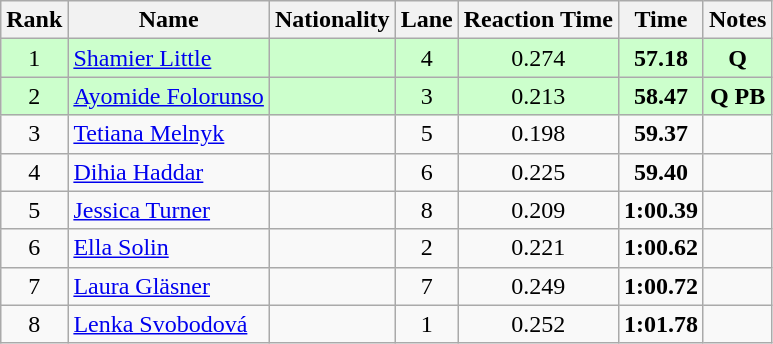<table class="wikitable sortable" style="text-align:center">
<tr>
<th>Rank</th>
<th>Name</th>
<th>Nationality</th>
<th>Lane</th>
<th>Reaction Time</th>
<th>Time</th>
<th>Notes</th>
</tr>
<tr bgcolor=ccffcc>
<td>1</td>
<td align=left><a href='#'>Shamier Little</a></td>
<td align=left></td>
<td>4</td>
<td>0.274</td>
<td><strong>57.18</strong></td>
<td><strong>Q</strong></td>
</tr>
<tr bgcolor=ccffcc>
<td>2</td>
<td align=left><a href='#'>Ayomide Folorunso</a></td>
<td align=left></td>
<td>3</td>
<td>0.213</td>
<td><strong>58.47</strong></td>
<td><strong>Q PB</strong></td>
</tr>
<tr>
<td>3</td>
<td align=left><a href='#'>Tetiana Melnyk</a></td>
<td align=left></td>
<td>5</td>
<td>0.198</td>
<td><strong>59.37</strong></td>
<td></td>
</tr>
<tr>
<td>4</td>
<td align=left><a href='#'>Dihia Haddar</a></td>
<td align=left></td>
<td>6</td>
<td>0.225</td>
<td><strong>59.40</strong></td>
<td></td>
</tr>
<tr>
<td>5</td>
<td align=left><a href='#'>Jessica Turner</a></td>
<td align=left></td>
<td>8</td>
<td>0.209</td>
<td><strong>1:00.39</strong></td>
<td></td>
</tr>
<tr>
<td>6</td>
<td align=left><a href='#'>Ella Solin</a></td>
<td align=left></td>
<td>2</td>
<td>0.221</td>
<td><strong>1:00.62</strong></td>
<td></td>
</tr>
<tr>
<td>7</td>
<td align=left><a href='#'>Laura Gläsner</a></td>
<td align=left></td>
<td>7</td>
<td>0.249</td>
<td><strong>1:00.72</strong></td>
<td></td>
</tr>
<tr>
<td>8</td>
<td align=left><a href='#'>Lenka Svobodová</a></td>
<td align=left></td>
<td>1</td>
<td>0.252</td>
<td><strong>1:01.78</strong></td>
<td></td>
</tr>
</table>
